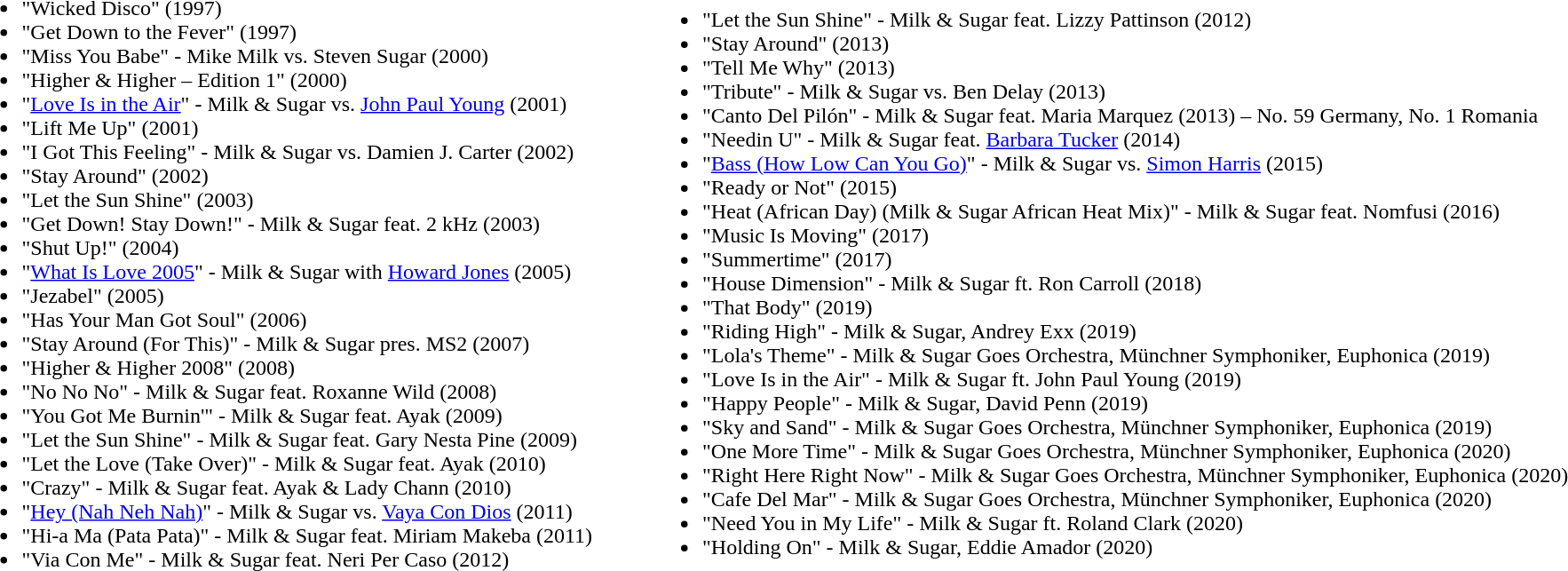<table style="width:100%;">
<tr>
<td><br><ul><li>"Wicked Disco" (1997)</li><li>"Get Down to the Fever" (1997)</li><li>"Miss You Babe" - Mike Milk vs. Steven Sugar (2000)</li><li>"Higher & Higher – Edition 1" (2000)</li><li>"<a href='#'>Love Is in the Air</a>" - Milk & Sugar vs. <a href='#'>John Paul Young</a> (2001)</li><li>"Lift Me Up" (2001)</li><li>"I Got This Feeling" - Milk & Sugar vs. Damien J. Carter (2002)</li><li>"Stay Around" (2002)</li><li>"Let the Sun Shine" (2003)</li><li>"Get Down! Stay Down!" - Milk & Sugar feat. 2 kHz (2003)</li><li>"Shut Up!" (2004)</li><li>"<a href='#'>What Is Love 2005</a>" - Milk & Sugar with <a href='#'>Howard Jones</a> (2005)</li><li>"Jezabel" (2005)</li><li>"Has Your Man Got Soul" (2006)</li><li>"Stay Around (For This)" - Milk & Sugar pres. MS2 (2007)</li><li>"Higher & Higher 2008" (2008)</li><li>"No No No" - Milk & Sugar feat. Roxanne Wild (2008)</li><li>"You Got Me Burnin'" - Milk & Sugar feat. Ayak (2009)</li><li>"Let the Sun Shine" - Milk & Sugar feat. Gary Nesta Pine (2009)</li><li>"Let the Love (Take Over)" - Milk & Sugar feat. Ayak (2010)</li><li>"Crazy" - Milk & Sugar feat. Ayak & Lady Chann (2010)</li><li>"<a href='#'>Hey (Nah Neh Nah)</a>" - Milk & Sugar vs. <a href='#'>Vaya Con Dios</a> (2011)</li><li>"Hi-a Ma (Pata Pata)" - Milk & Sugar feat. Miriam Makeba (2011)</li><li>"Via Con Me" - Milk & Sugar feat. Neri Per Caso (2012)</li></ul></td>
<td><br><ul><li>"Let the Sun Shine" - Milk & Sugar feat. Lizzy Pattinson (2012)</li><li>"Stay Around" (2013)</li><li>"Tell Me Why" (2013)</li><li>"Tribute" - Milk & Sugar vs. Ben Delay (2013)</li><li>"Canto Del Pilón" - Milk & Sugar feat. Maria Marquez (2013) – No. 59 Germany, No. 1 Romania</li><li>"Needin U" - Milk & Sugar feat. <a href='#'>Barbara Tucker</a> (2014)</li><li>"<a href='#'>Bass (How Low Can You Go)</a>" - Milk & Sugar vs. <a href='#'>Simon Harris</a> (2015)</li><li>"Ready or Not" (2015)</li><li>"Heat (African Day) (Milk & Sugar African Heat Mix)" - Milk & Sugar feat. Nomfusi (2016)</li><li>"Music Is Moving" (2017)</li><li>"Summertime" (2017)</li><li>"House Dimension" - Milk & Sugar ft. Ron Carroll (2018)</li><li>"That Body" (2019)</li><li>"Riding High" - Milk & Sugar, Andrey Exx (2019)</li><li>"Lola's Theme" - Milk & Sugar Goes Orchestra, Münchner Symphoniker, Euphonica (2019)</li><li>"Love Is in the Air" - Milk & Sugar ft. John Paul Young (2019)</li><li>"Happy People" - Milk & Sugar, David Penn (2019)</li><li>"Sky and Sand" - Milk & Sugar Goes Orchestra, Münchner Symphoniker, Euphonica (2019)</li><li>"One More Time" - Milk & Sugar Goes Orchestra, Münchner Symphoniker, Euphonica (2020)</li><li>"Right Here Right Now" - Milk & Sugar Goes Orchestra, Münchner Symphoniker, Euphonica (2020)</li><li>"Cafe Del Mar" - Milk & Sugar Goes Orchestra, Münchner Symphoniker, Euphonica (2020)</li><li>"Need You in My Life" - Milk & Sugar ft. Roland Clark (2020)</li><li>"Holding On" - Milk & Sugar, Eddie Amador (2020)</li></ul></td>
</tr>
</table>
